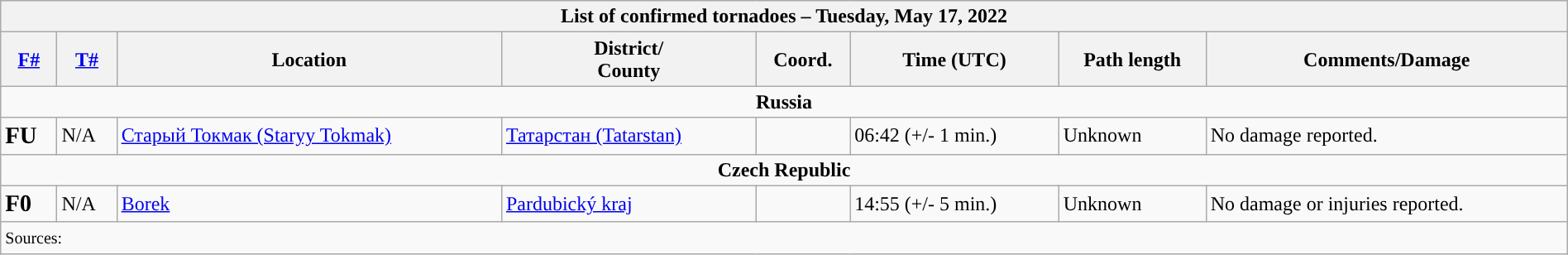<table class="wikitable collapsible" width="100%">
<tr>
<th colspan="8">List of confirmed tornadoes – Tuesday, May 17, 2022</th>
</tr>
<tr>
<th><a href='#'>F#</a></th>
<th><a href='#'>T#</a></th>
<th>Location</th>
<th>District/<br>County</th>
<th>Coord.</th>
<th>Time (UTC)</th>
<th>Path length</th>
<th>Comments/Damage</th>
</tr>
<tr>
<td colspan="8" align=center><strong>Russia</strong></td>
</tr>
<tr>
<td><big><strong>FU</strong></big></td>
<td>N/A</td>
<td><a href='#'>Старый Токмак (Staryy Tokmak)</a></td>
<td><a href='#'>Татарстан (Tatarstan)</a></td>
<td></td>
<td>06:42 (+/- 1 min.)</td>
<td>Unknown</td>
<td>No damage reported.</td>
</tr>
<tr>
<td colspan="8" align=center><strong>Czech Republic</strong></td>
</tr>
<tr>
<td><big><strong>F0</strong></big></td>
<td>N/A</td>
<td><a href='#'>Borek</a></td>
<td><a href='#'>Pardubický kraj</a></td>
<td></td>
<td>14:55 (+/- 5 min.)</td>
<td>Unknown</td>
<td>No damage or injuries reported.</td>
</tr>
<tr>
<td colspan="8"><small>Sources:  </small></td>
</tr>
</table>
